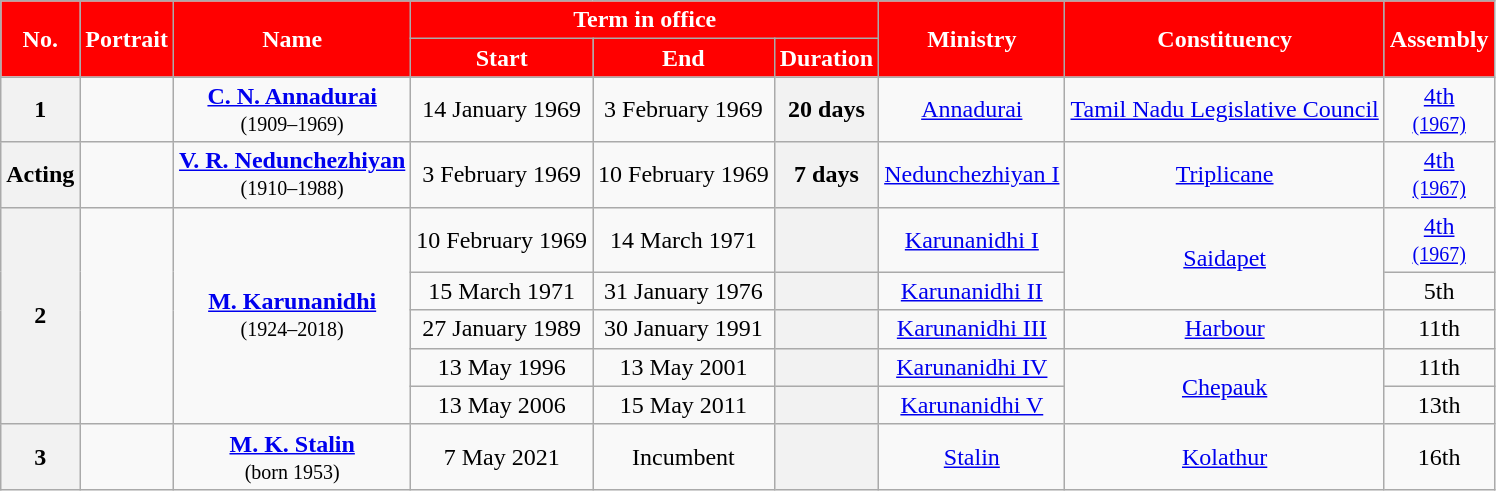<table class="wikitable sortable" style="text-align:center;">
<tr>
<th rowspan=2 style="background-color:#FF0000;color:white">No.</th>
<th rowspan=2 style="background-color:#FF0000;color:white">Portrait</th>
<th rowspan=2 style="background-color:#FF0000;color:white">Name<br></th>
<th colspan=3 style="background-color:#FF0000;color:white">Term in office</th>
<th rowspan=2 style="background-color:#FF0000;color:white">Ministry</th>
<th rowspan=2 style="background-color:#FF0000;color:white">Constituency</th>
<th rowspan=2 style="background-color:#FF0000;color:white">Assembly<br></th>
</tr>
<tr>
<th style="background-color:#FF0000;color:white">Start</th>
<th style="background-color:#FF0000;color:white">End</th>
<th style="background-color:#FF0000;color:white">Duration<br></th>
</tr>
<tr>
<th rowspan=1>1</th>
<td rowspan=1></td>
<td rowspan=1><strong><a href='#'>C. N. Annadurai</a></strong><br><small>(1909–1969)</small></td>
<td>14 January 1969</td>
<td>3 February 1969</td>
<th><strong>20 days</strong></th>
<td><a href='#'>Annadurai</a></td>
<td><a href='#'>Tamil Nadu Legislative Council</a></td>
<td><a href='#'>4th</a><br><a href='#'><small>(1967)</small></a></td>
</tr>
<tr>
<th rowspan=1>Acting</th>
<td rowspan=1></td>
<td rowspan=1><strong><a href='#'>V. R. Nedunchezhiyan</a></strong><br><small>(1910–1988)</small></td>
<td>3 February 1969</td>
<td>10 February 1969</td>
<th><strong>7 days</strong></th>
<td><a href='#'>Nedunchezhiyan I</a></td>
<td><a href='#'>Triplicane</a></td>
<td><a href='#'>4th</a><br><a href='#'><small>(1967)</small></a></td>
</tr>
<tr>
<th rowspan=5>2</th>
<td rowspan=5></td>
<td rowspan=5><strong><a href='#'>M. Karunanidhi</a></strong><br><small>(1924–2018)</small></td>
<td>10 February 1969</td>
<td>14 March 1971</td>
<th><strong></strong></th>
<td><a href='#'>Karunanidhi I</a></td>
<td rowspan="2"><a href='#'>Saidapet</a></td>
<td><a href='#'>4th</a><br><a href='#'><small>(1967)</small></a></td>
</tr>
<tr>
<td>15 March 1971</td>
<td>31 January 1976</td>
<th><strong></strong></th>
<td><a href='#'>Karunanidhi II</a></td>
<td>5th<br></td>
</tr>
<tr>
<td>27 January 1989</td>
<td>30 January 1991</td>
<th><strong></strong></th>
<td><a href='#'>Karunanidhi III</a></td>
<td><a href='#'>Harbour</a></td>
<td>11th<br><a href='#'></a></td>
</tr>
<tr>
<td>13 May 1996</td>
<td>13 May 2001</td>
<th><strong></strong></th>
<td><a href='#'>Karunanidhi IV</a></td>
<td rowspan="2"><a href='#'>Chepauk</a></td>
<td>11th<br><a href='#'></a></td>
</tr>
<tr>
<td>13 May 2006</td>
<td>15 May 2011</td>
<th><strong></strong></th>
<td><a href='#'>Karunanidhi V</a></td>
<td>13th<br><a href='#'></a></td>
</tr>
<tr>
<th rowspan=1>3</th>
<td rowspan=1></td>
<td rowspan=1><strong><a href='#'>M. K. Stalin</a></strong><br><small>(born 1953)</small></td>
<td>7 May 2021</td>
<td>Incumbent</td>
<th><strong></strong></th>
<td><a href='#'>Stalin</a></td>
<td><a href='#'>Kolathur</a></td>
<td>16th<br><a href='#'></a></td>
</tr>
</table>
